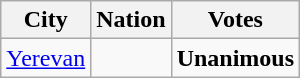<table class="wikitable">
<tr>
<th>City</th>
<th>Nation</th>
<th>Votes</th>
</tr>
<tr>
<td><a href='#'>Yerevan</a></td>
<td></td>
<td align=center><strong>Unanimous</strong></td>
</tr>
</table>
